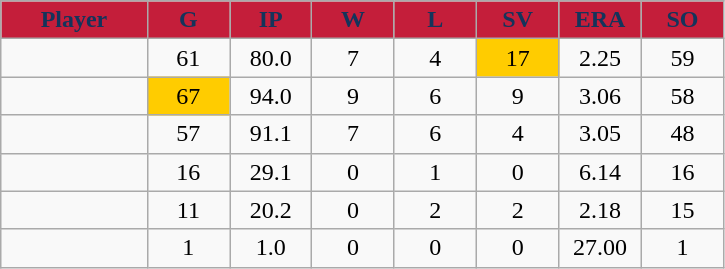<table class="wikitable sortable">
<tr>
<th style="background:#C41E3A;color:#14345B;" width="16%">Player</th>
<th style="background:#C41E3A;color:#14345B;" width="9%">G</th>
<th style="background:#C41E3A;color:#14345B;" width="9%">IP</th>
<th style="background:#C41E3A;color:#14345B;" width="9%">W</th>
<th style="background:#C41E3A;color:#14345B;" width="9%">L</th>
<th style="background:#C41E3A;color:#14345B;" width="9%">SV</th>
<th style="background:#C41E3A;color:#14345B;" width="9%">ERA</th>
<th style="background:#C41E3A;color:#14345B;" width="9%">SO</th>
</tr>
<tr align="center">
<td></td>
<td>61</td>
<td>80.0</td>
<td>7</td>
<td>4</td>
<td bgcolor="#FFCC00">17</td>
<td>2.25</td>
<td>59</td>
</tr>
<tr align=center>
<td></td>
<td bgcolor="#FFCC00">67</td>
<td>94.0</td>
<td>9</td>
<td>6</td>
<td>9</td>
<td>3.06</td>
<td>58</td>
</tr>
<tr align="center">
<td></td>
<td>57</td>
<td>91.1</td>
<td>7</td>
<td>6</td>
<td>4</td>
<td>3.05</td>
<td>48</td>
</tr>
<tr align="center">
<td></td>
<td>16</td>
<td>29.1</td>
<td>0</td>
<td>1</td>
<td>0</td>
<td>6.14</td>
<td>16</td>
</tr>
<tr align="center">
<td></td>
<td>11</td>
<td>20.2</td>
<td>0</td>
<td>2</td>
<td>2</td>
<td>2.18</td>
<td>15</td>
</tr>
<tr align="center">
<td></td>
<td>1</td>
<td>1.0</td>
<td>0</td>
<td>0</td>
<td>0</td>
<td>27.00</td>
<td>1</td>
</tr>
</table>
